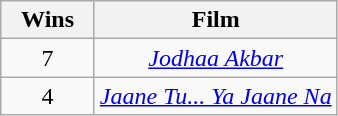<table class="wikitable" rowspan="2" style="text-align:center;">
<tr>
<th scope="col" style="width:55px;">Wins</th>
<th scope="col" style="text-align:center;">Film</th>
</tr>
<tr>
<td>7</td>
<td><em><a href='#'>Jodhaa Akbar</a></em></td>
</tr>
<tr>
<td>4</td>
<td><em><a href='#'>Jaane Tu... Ya Jaane Na</a></em></td>
</tr>
</table>
